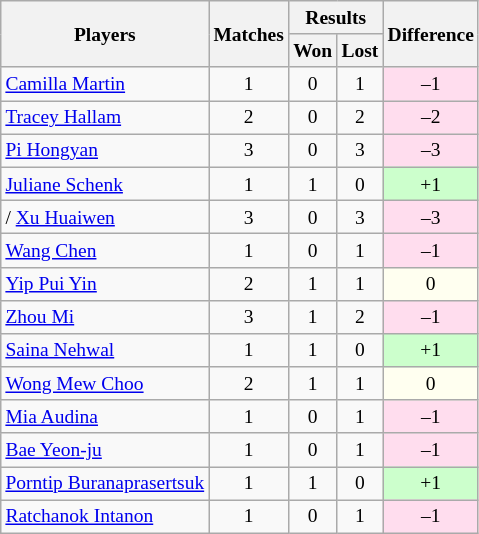<table class=wikitable style="text-align:center; font-size:small">
<tr>
<th rowspan="2">Players</th>
<th rowspan="2">Matches</th>
<th colspan="2">Results</th>
<th rowspan="2">Difference</th>
</tr>
<tr>
<th>Won</th>
<th>Lost</th>
</tr>
<tr>
<td align="left"> <a href='#'>Camilla Martin</a></td>
<td>1</td>
<td>0</td>
<td>1</td>
<td bgcolor="#ffddee">–1</td>
</tr>
<tr>
<td align="left"> <a href='#'>Tracey Hallam</a></td>
<td>2</td>
<td>0</td>
<td>2</td>
<td bgcolor="#ffddee">–2</td>
</tr>
<tr>
<td align="left"> <a href='#'>Pi Hongyan</a></td>
<td>3</td>
<td>0</td>
<td>3</td>
<td bgcolor="#ffddee">–3</td>
</tr>
<tr>
<td align="left"> <a href='#'>Juliane Schenk</a></td>
<td>1</td>
<td>1</td>
<td>0</td>
<td bgcolor="#ccffcc">+1</td>
</tr>
<tr>
<td align="left">/ <a href='#'>Xu Huaiwen</a></td>
<td>3</td>
<td>0</td>
<td>3</td>
<td bgcolor="#ffddee">–3</td>
</tr>
<tr>
<td align="left"> <a href='#'>Wang Chen</a></td>
<td>1</td>
<td>0</td>
<td>1</td>
<td bgcolor="#ffddee">–1</td>
</tr>
<tr>
<td align="left"> <a href='#'>Yip Pui Yin</a></td>
<td>2</td>
<td>1</td>
<td>1</td>
<td bgcolor="#fffff0">0</td>
</tr>
<tr>
<td align="left"> <a href='#'>Zhou Mi</a></td>
<td>3</td>
<td>1</td>
<td>2</td>
<td bgcolor="#ffddee">–1</td>
</tr>
<tr>
<td align="left"> <a href='#'>Saina Nehwal</a></td>
<td>1</td>
<td>1</td>
<td>0</td>
<td bgcolor="#ccffcc">+1</td>
</tr>
<tr>
<td align="left"> <a href='#'>Wong Mew Choo</a></td>
<td>2</td>
<td>1</td>
<td>1</td>
<td bgcolor="#fffff0">0</td>
</tr>
<tr>
<td align="left"> <a href='#'>Mia Audina</a></td>
<td>1</td>
<td>0</td>
<td>1</td>
<td bgcolor="#ffddee">–1</td>
</tr>
<tr>
<td align="left"> <a href='#'>Bae Yeon-ju</a></td>
<td>1</td>
<td>0</td>
<td>1</td>
<td bgcolor="#ffddee">–1</td>
</tr>
<tr>
<td align="left"> <a href='#'>Porntip Buranaprasertsuk</a></td>
<td>1</td>
<td>1</td>
<td>0</td>
<td bgcolor="#ccffcc">+1</td>
</tr>
<tr>
<td align="left"> <a href='#'>Ratchanok Intanon</a></td>
<td>1</td>
<td>0</td>
<td>1</td>
<td bgcolor="#ffddee">–1</td>
</tr>
</table>
